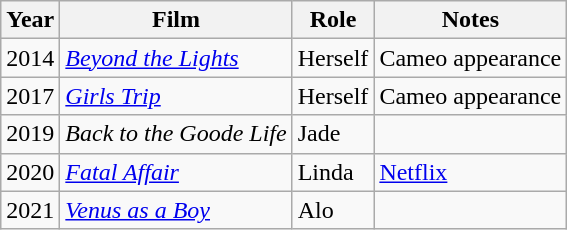<table class="wikitable sortable">
<tr>
<th>Year</th>
<th>Film</th>
<th>Role</th>
<th class="unsortable">Notes</th>
</tr>
<tr>
<td style="text-align:left">2014</td>
<td style="text-align:left:"><em><a href='#'>Beyond the Lights</a></em></td>
<td style="text-align:left;">Herself</td>
<td style="text-align:left;">Cameo appearance</td>
</tr>
<tr>
<td style="text-align:left;">2017</td>
<td style="text-align:left;"><em><a href='#'>Girls Trip</a></em></td>
<td style="text-align:left;">Herself</td>
<td style="text-align:left;">Cameo appearance</td>
</tr>
<tr>
<td style="text-align:left;">2019</td>
<td style="text-align:left;"><em>Back to the Goode Life</em></td>
<td style="text-align:left;">Jade</td>
<td style="text-align:left;"></td>
</tr>
<tr>
<td style="text-align:left;">2020</td>
<td style="text-align:left;"><em><a href='#'>Fatal Affair</a></em></td>
<td style="text-align:left;">Linda</td>
<td style="text-align:left;"><a href='#'>Netflix</a></td>
</tr>
<tr>
<td style="text-align:left;">2021</td>
<td style="text-align:left;"><em><a href='#'>Venus as a Boy</a></em></td>
<td style="text-align:left;">Alo</td>
<td style="text-align:left;"></td>
</tr>
</table>
